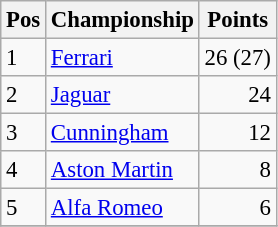<table class="wikitable" style="font-size: 95%;">
<tr>
<th>Pos</th>
<th>Championship</th>
<th>Points</th>
</tr>
<tr>
<td>1</td>
<td> <a href='#'>Ferrari</a></td>
<td align="right">26 (27)</td>
</tr>
<tr>
<td>2</td>
<td> <a href='#'>Jaguar</a></td>
<td align="right">24</td>
</tr>
<tr>
<td>3</td>
<td> <a href='#'>Cunningham</a></td>
<td align="right">12</td>
</tr>
<tr>
<td>4</td>
<td> <a href='#'>Aston Martin</a></td>
<td align="right">8</td>
</tr>
<tr>
<td>5</td>
<td> <a href='#'>Alfa Romeo</a></td>
<td align="right">6</td>
</tr>
<tr>
</tr>
</table>
